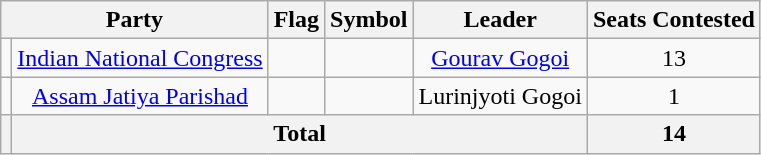<table class="wikitable" style="text-align:center">
<tr>
<th colspan="2">Party</th>
<th>Flag</th>
<th>Symbol</th>
<th>Leader</th>
<th>Seats Contested</th>
</tr>
<tr>
<td></td>
<td><a href='#'>Indian National Congress</a></td>
<td></td>
<td></td>
<td><a href='#'>Gourav Gogoi</a></td>
<td>13</td>
</tr>
<tr>
<td></td>
<td><a href='#'>Assam Jatiya Parishad</a></td>
<td></td>
<td></td>
<td>Lurinjyoti Gogoi</td>
<td>1</td>
</tr>
<tr>
<th></th>
<th colspan=4><strong>Total</strong></th>
<th>14</th>
</tr>
</table>
